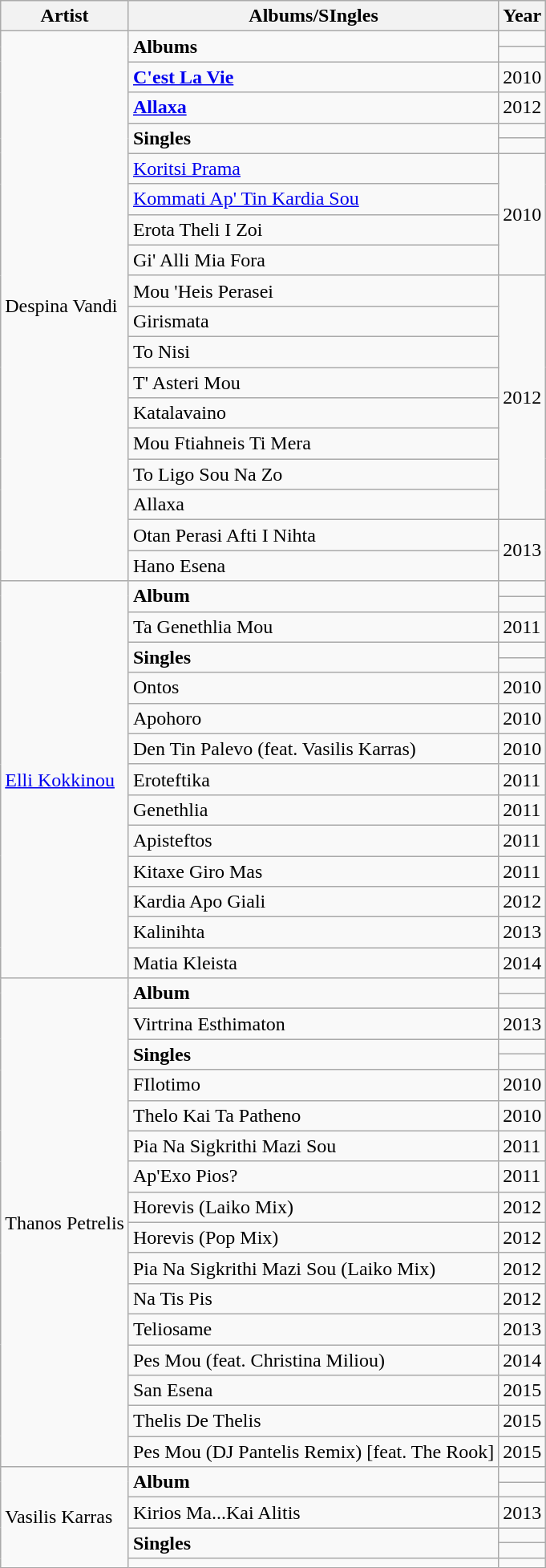<table class="wikitable">
<tr>
<th>Artist</th>
<th>Albums/SIngles</th>
<th>Year</th>
</tr>
<tr>
<td rowspan="20">Despina Vandi</td>
<td rowspan="2"><strong>Albums</strong></td>
<td></td>
</tr>
<tr>
<td></td>
</tr>
<tr>
<td><strong><a href='#'>C'est La Vie</a></strong></td>
<td>2010</td>
</tr>
<tr>
<td><strong><a href='#'>Allaxa</a></strong></td>
<td>2012</td>
</tr>
<tr>
<td rowspan="2"><strong>Singles</strong></td>
<td></td>
</tr>
<tr>
<td></td>
</tr>
<tr>
<td><a href='#'>Koritsi Prama</a></td>
<td rowspan="4">2010</td>
</tr>
<tr>
<td><a href='#'>Kommati Ap' Tin Kardia Sou</a></td>
</tr>
<tr>
<td>Erota Theli I Zoi</td>
</tr>
<tr>
<td>Gi' Alli Mia Fora</td>
</tr>
<tr>
<td>Mou 'Heis Perasei</td>
<td rowspan="8">2012</td>
</tr>
<tr>
<td>Girismata</td>
</tr>
<tr>
<td>To Nisi</td>
</tr>
<tr>
<td>T' Asteri Mou</td>
</tr>
<tr>
<td>Katalavaino</td>
</tr>
<tr>
<td>Mou Ftiahneis Ti Mera</td>
</tr>
<tr>
<td>To Ligo Sou Na Zo</td>
</tr>
<tr>
<td>Allaxa</td>
</tr>
<tr>
<td>Otan Perasi Afti I Nihta</td>
<td rowspan="2">2013</td>
</tr>
<tr>
<td>Hano Esena</td>
</tr>
<tr>
<td rowspan="15"><a href='#'>Elli Kokkinou</a></td>
<td rowspan="2"><strong>Album</strong></td>
<td></td>
</tr>
<tr>
<td></td>
</tr>
<tr>
<td>Ta Genethlia Mou</td>
<td>2011</td>
</tr>
<tr>
<td rowspan="2"><strong>Singles</strong></td>
<td></td>
</tr>
<tr>
<td></td>
</tr>
<tr>
<td>Ontos</td>
<td>2010</td>
</tr>
<tr>
<td>Apohoro</td>
<td>2010</td>
</tr>
<tr>
<td>Den Tin Palevo (feat. Vasilis Karras)</td>
<td>2010</td>
</tr>
<tr>
<td>Eroteftika</td>
<td>2011</td>
</tr>
<tr>
<td>Genethlia</td>
<td>2011</td>
</tr>
<tr>
<td>Apisteftos</td>
<td>2011</td>
</tr>
<tr>
<td>Kitaxe Giro Mas</td>
<td>2011</td>
</tr>
<tr>
<td>Kardia Apo Giali</td>
<td>2012</td>
</tr>
<tr>
<td>Kalinihta</td>
<td>2013</td>
</tr>
<tr>
<td>Matia Kleista</td>
<td>2014</td>
</tr>
<tr>
<td rowspan="18">Thanos Petrelis</td>
<td rowspan="2"><strong>Album</strong></td>
<td></td>
</tr>
<tr>
<td></td>
</tr>
<tr>
<td>Virtrina Esthimaton</td>
<td>2013</td>
</tr>
<tr>
<td rowspan="2"><strong>Singles</strong></td>
<td></td>
</tr>
<tr>
<td></td>
</tr>
<tr>
<td>FIlotimo</td>
<td>2010</td>
</tr>
<tr>
<td>Thelo Kai Ta Patheno</td>
<td>2010</td>
</tr>
<tr>
<td>Pia Na Sigkrithi Mazi Sou</td>
<td>2011</td>
</tr>
<tr>
<td>Ap'Exo Pios?</td>
<td>2011</td>
</tr>
<tr>
<td>Horevis (Laiko Mix)</td>
<td>2012</td>
</tr>
<tr>
<td>Horevis (Pop Mix)</td>
<td>2012</td>
</tr>
<tr>
<td>Pia Na Sigkrithi Mazi Sou (Laiko Mix)</td>
<td>2012</td>
</tr>
<tr>
<td>Na Tis Pis</td>
<td>2012</td>
</tr>
<tr>
<td>Teliosame</td>
<td>2013</td>
</tr>
<tr>
<td>Pes Mou (feat. Christina Miliou)</td>
<td>2014</td>
</tr>
<tr>
<td>San Esena</td>
<td>2015</td>
</tr>
<tr>
<td>Thelis De Thelis</td>
<td>2015</td>
</tr>
<tr>
<td>Pes Mou (DJ Pantelis Remix) [feat. The Rook]</td>
<td>2015</td>
</tr>
<tr>
<td rowspan="6">Vasilis Karras</td>
<td rowspan="2"><strong>Album</strong></td>
<td></td>
</tr>
<tr>
<td></td>
</tr>
<tr>
<td>Kirios Ma...Kai Alitis</td>
<td>2013</td>
</tr>
<tr>
<td rowspan="2"><strong>Singles</strong></td>
<td></td>
</tr>
<tr>
<td></td>
</tr>
<tr>
<td></td>
<td></td>
</tr>
</table>
